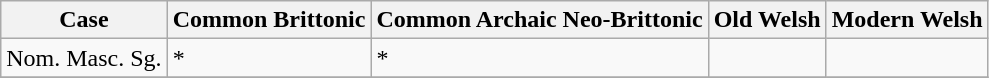<table class="wikitable">
<tr>
<th>Case</th>
<th>Common Brittonic</th>
<th>Common Archaic Neo-Brittonic</th>
<th>Old Welsh</th>
<th>Modern Welsh</th>
</tr>
<tr>
<td>Nom. Masc. Sg.</td>
<td>*</td>
<td>*</td>
<td></td>
<td></td>
</tr>
<tr>
</tr>
</table>
